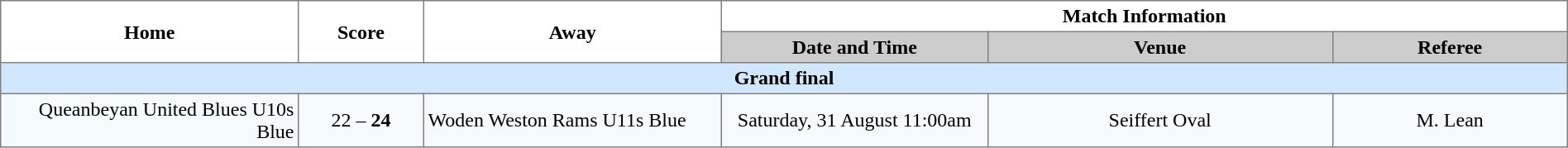<table border="1" cellpadding="3" cellspacing="0" width="100%" style="border-collapse:collapse;  text-align:center;">
<tr>
<th rowspan="2" width="19%">Home</th>
<th rowspan="2" width="8%">Score</th>
<th rowspan="2" width="19%">Away</th>
<th colspan="3">Match Information</th>
</tr>
<tr bgcolor="#CCCCCC">
<th width="17%">Date and Time</th>
<th width="22%">Venue</th>
<th width="50%">Referee</th>
</tr>
<tr style="background:#d0e7ff;">
<td colspan="6"><strong>Grand final</strong></td>
</tr>
<tr style="text-align:center; background:#f5faff;">
<td align="right">Queanbeyan United Blues U10s Blue </td>
<td>22 – <strong>24</strong></td>
<td align="left"> Woden Weston Rams U11s Blue</td>
<td>Saturday, 31 August 11:00am</td>
<td>Seiffert Oval</td>
<td>M. Lean</td>
</tr>
</table>
